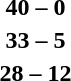<table>
<tr>
<th width=200></th>
<th width=100></th>
<th width=200></th>
</tr>
<tr>
<td align=right></td>
<td align=center><strong>40 – 0</strong></td>
<td></td>
</tr>
<tr>
<td align=right></td>
<td align=center><strong>33 – 5</strong></td>
<td></td>
</tr>
<tr>
<td align=right></td>
<td align=center><strong>28 – 12</strong></td>
<td></td>
</tr>
</table>
